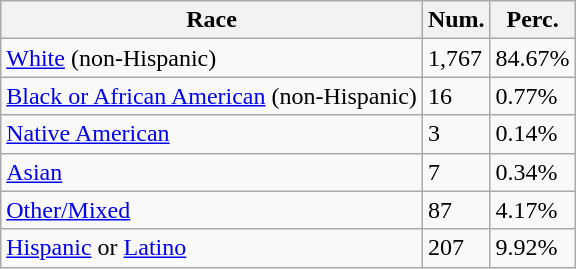<table class="wikitable">
<tr>
<th>Race</th>
<th>Num.</th>
<th>Perc.</th>
</tr>
<tr>
<td><a href='#'>White</a> (non-Hispanic)</td>
<td>1,767</td>
<td>84.67%</td>
</tr>
<tr>
<td><a href='#'>Black or African American</a> (non-Hispanic)</td>
<td>16</td>
<td>0.77%</td>
</tr>
<tr>
<td><a href='#'>Native American</a></td>
<td>3</td>
<td>0.14%</td>
</tr>
<tr>
<td><a href='#'>Asian</a></td>
<td>7</td>
<td>0.34%</td>
</tr>
<tr>
<td><a href='#'>Other/Mixed</a></td>
<td>87</td>
<td>4.17%</td>
</tr>
<tr>
<td><a href='#'>Hispanic</a> or <a href='#'>Latino</a></td>
<td>207</td>
<td>9.92%</td>
</tr>
</table>
